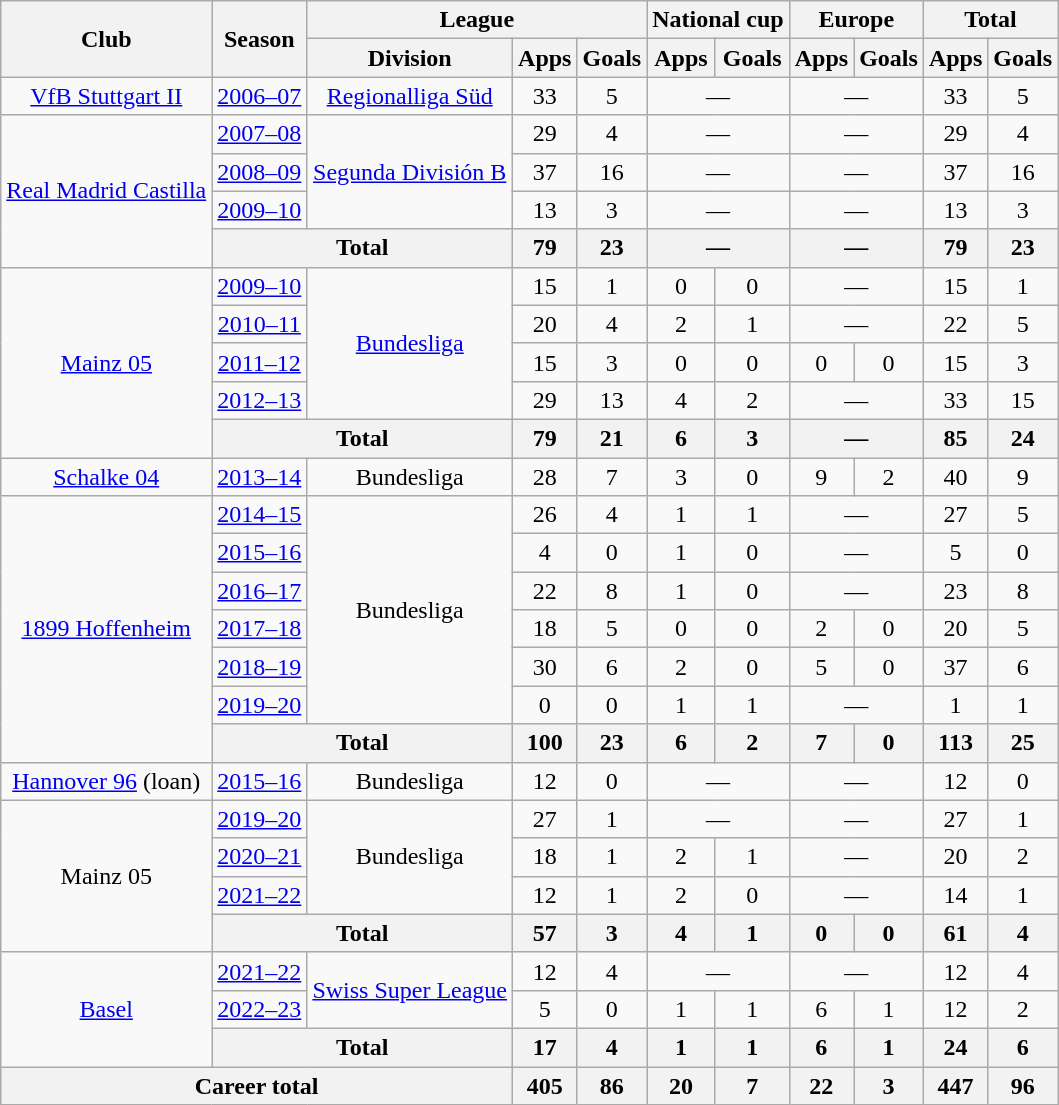<table class="wikitable" style="text-align: center">
<tr>
<th rowspan="2">Club</th>
<th rowspan="2">Season</th>
<th colspan="3">League</th>
<th colspan="2">National cup</th>
<th colspan="2">Europe</th>
<th colspan="2">Total</th>
</tr>
<tr>
<th>Division</th>
<th>Apps</th>
<th>Goals</th>
<th>Apps</th>
<th>Goals</th>
<th>Apps</th>
<th>Goals</th>
<th>Apps</th>
<th>Goals</th>
</tr>
<tr>
<td><a href='#'>VfB Stuttgart II</a></td>
<td><a href='#'>2006–07</a></td>
<td><a href='#'>Regionalliga Süd</a></td>
<td>33</td>
<td>5</td>
<td colspan="2">—</td>
<td colspan="2">—</td>
<td>33</td>
<td>5</td>
</tr>
<tr>
<td rowspan="4"><a href='#'>Real Madrid Castilla</a></td>
<td><a href='#'>2007–08</a></td>
<td rowspan="3"><a href='#'>Segunda División B</a></td>
<td>29</td>
<td>4</td>
<td colspan="2">—</td>
<td colspan="2">—</td>
<td>29</td>
<td>4</td>
</tr>
<tr>
<td><a href='#'>2008–09</a></td>
<td>37</td>
<td>16</td>
<td colspan="2">—</td>
<td colspan="2">—</td>
<td>37</td>
<td>16</td>
</tr>
<tr>
<td><a href='#'>2009–10</a></td>
<td>13</td>
<td>3</td>
<td colspan="2">—</td>
<td colspan="2">—</td>
<td>13</td>
<td>3</td>
</tr>
<tr>
<th colspan="2">Total</th>
<th>79</th>
<th>23</th>
<th colspan="2">—</th>
<th colspan="2">—</th>
<th>79</th>
<th>23</th>
</tr>
<tr>
<td rowspan="5"><a href='#'>Mainz 05</a></td>
<td><a href='#'>2009–10</a></td>
<td rowspan="4"><a href='#'>Bundesliga</a></td>
<td>15</td>
<td>1</td>
<td>0</td>
<td>0</td>
<td colspan="2">—</td>
<td>15</td>
<td>1</td>
</tr>
<tr>
<td><a href='#'>2010–11</a></td>
<td>20</td>
<td>4</td>
<td>2</td>
<td>1</td>
<td colspan="2">—</td>
<td>22</td>
<td>5</td>
</tr>
<tr>
<td><a href='#'>2011–12</a></td>
<td>15</td>
<td>3</td>
<td>0</td>
<td>0</td>
<td>0</td>
<td>0</td>
<td>15</td>
<td>3</td>
</tr>
<tr>
<td><a href='#'>2012–13</a></td>
<td>29</td>
<td>13</td>
<td>4</td>
<td>2</td>
<td colspan="2">—</td>
<td>33</td>
<td>15</td>
</tr>
<tr>
<th colspan="2">Total</th>
<th>79</th>
<th>21</th>
<th>6</th>
<th>3</th>
<th colspan="2">—</th>
<th>85</th>
<th>24</th>
</tr>
<tr>
<td><a href='#'>Schalke 04</a></td>
<td><a href='#'>2013–14</a></td>
<td>Bundesliga</td>
<td>28</td>
<td>7</td>
<td>3</td>
<td>0</td>
<td>9</td>
<td>2</td>
<td>40</td>
<td>9</td>
</tr>
<tr>
<td rowspan="7"><a href='#'>1899 Hoffenheim</a></td>
<td><a href='#'>2014–15</a></td>
<td rowspan="6">Bundesliga</td>
<td>26</td>
<td>4</td>
<td>1</td>
<td>1</td>
<td colspan="2">—</td>
<td>27</td>
<td>5</td>
</tr>
<tr>
<td><a href='#'>2015–16</a></td>
<td>4</td>
<td>0</td>
<td>1</td>
<td>0</td>
<td colspan="2">—</td>
<td>5</td>
<td>0</td>
</tr>
<tr>
<td><a href='#'>2016–17</a></td>
<td>22</td>
<td>8</td>
<td>1</td>
<td>0</td>
<td colspan="2">—</td>
<td>23</td>
<td>8</td>
</tr>
<tr>
<td><a href='#'>2017–18</a></td>
<td>18</td>
<td>5</td>
<td>0</td>
<td>0</td>
<td>2</td>
<td>0</td>
<td>20</td>
<td>5</td>
</tr>
<tr>
<td><a href='#'>2018–19</a></td>
<td>30</td>
<td>6</td>
<td>2</td>
<td>0</td>
<td>5</td>
<td>0</td>
<td>37</td>
<td>6</td>
</tr>
<tr>
<td><a href='#'>2019–20</a></td>
<td>0</td>
<td>0</td>
<td>1</td>
<td>1</td>
<td colspan="2">—</td>
<td>1</td>
<td>1</td>
</tr>
<tr>
<th colspan="2">Total</th>
<th>100</th>
<th>23</th>
<th>6</th>
<th>2</th>
<th>7</th>
<th>0</th>
<th>113</th>
<th>25</th>
</tr>
<tr>
<td><a href='#'>Hannover 96</a> (loan)</td>
<td><a href='#'>2015–16</a></td>
<td>Bundesliga</td>
<td>12</td>
<td>0</td>
<td colspan="2">—</td>
<td colspan="2">—</td>
<td>12</td>
<td>0</td>
</tr>
<tr>
<td rowspan="4">Mainz 05</td>
<td><a href='#'>2019–20</a></td>
<td rowspan="3">Bundesliga</td>
<td>27</td>
<td>1</td>
<td colspan="2">—</td>
<td colspan="2">—</td>
<td>27</td>
<td>1</td>
</tr>
<tr>
<td><a href='#'>2020–21</a></td>
<td>18</td>
<td>1</td>
<td>2</td>
<td>1</td>
<td colspan="2">—</td>
<td>20</td>
<td>2</td>
</tr>
<tr>
<td><a href='#'>2021–22</a></td>
<td>12</td>
<td>1</td>
<td>2</td>
<td>0</td>
<td colspan="2">—</td>
<td>14</td>
<td>1</td>
</tr>
<tr>
<th colspan="2">Total</th>
<th>57</th>
<th>3</th>
<th>4</th>
<th>1</th>
<th>0</th>
<th>0</th>
<th>61</th>
<th>4</th>
</tr>
<tr>
<td rowspan="3"><a href='#'>Basel</a></td>
<td><a href='#'>2021–22</a></td>
<td rowspan="2"><a href='#'>Swiss Super League</a></td>
<td>12</td>
<td>4</td>
<td colspan="2">—</td>
<td colspan="2">—</td>
<td>12</td>
<td>4</td>
</tr>
<tr>
<td><a href='#'>2022–23</a></td>
<td>5</td>
<td>0</td>
<td>1</td>
<td>1</td>
<td>6</td>
<td>1</td>
<td>12</td>
<td>2</td>
</tr>
<tr>
<th colspan="2">Total</th>
<th>17</th>
<th>4</th>
<th>1</th>
<th>1</th>
<th>6</th>
<th>1</th>
<th>24</th>
<th>6</th>
</tr>
<tr>
<th colspan="3">Career total</th>
<th>405</th>
<th>86</th>
<th>20</th>
<th>7</th>
<th>22</th>
<th>3</th>
<th>447</th>
<th>96</th>
</tr>
</table>
